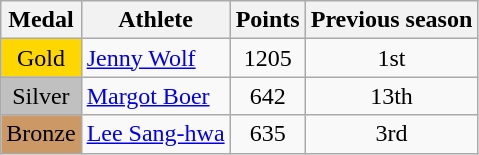<table class="wikitable">
<tr>
<th>Medal</th>
<th>Athlete</th>
<th>Points</th>
<th>Previous season</th>
</tr>
<tr align="center">
<td bgcolor="gold">Gold</td>
<td align="left"> <a href='#'>Jenny Wolf</a></td>
<td>1205</td>
<td>1st</td>
</tr>
<tr align="center">
<td bgcolor="silver">Silver</td>
<td align="left"> <a href='#'>Margot Boer</a></td>
<td>642</td>
<td>13th</td>
</tr>
<tr align="center">
<td bgcolor="CC9966">Bronze</td>
<td align="left"> <a href='#'>Lee Sang-hwa</a></td>
<td>635</td>
<td>3rd</td>
</tr>
</table>
